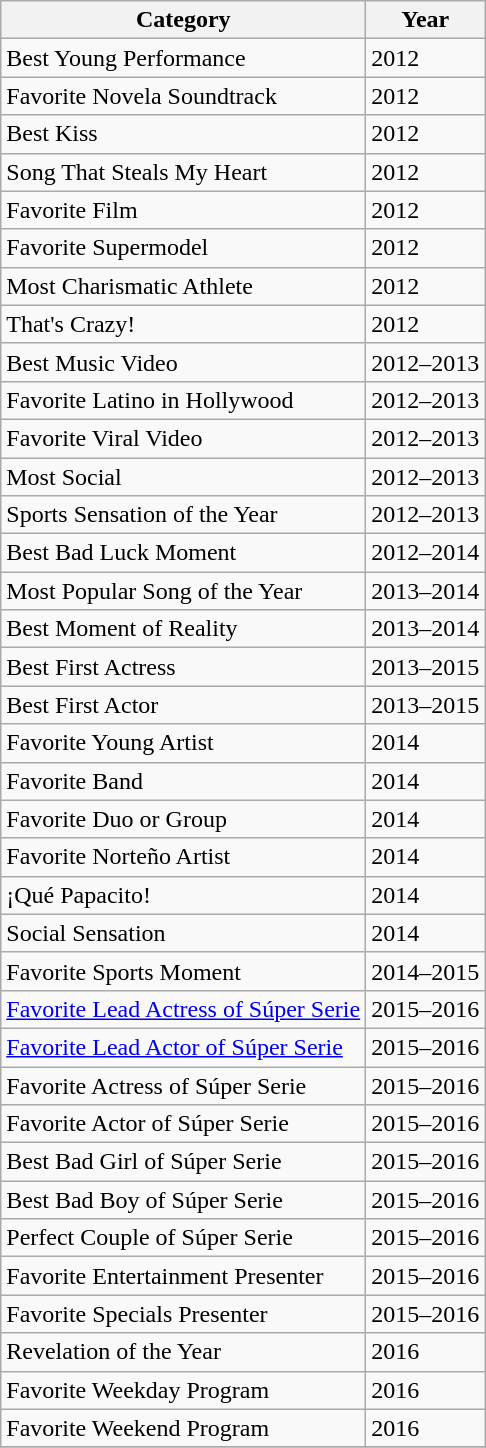<table class="wikitable">
<tr>
<th>Category</th>
<th>Year</th>
</tr>
<tr>
<td>Best Young Performance</td>
<td>2012</td>
</tr>
<tr>
<td>Favorite Novela Soundtrack</td>
<td>2012</td>
</tr>
<tr>
<td>Best Kiss</td>
<td>2012</td>
</tr>
<tr>
<td>Song That Steals My Heart</td>
<td>2012</td>
</tr>
<tr>
<td>Favorite Film</td>
<td>2012</td>
</tr>
<tr>
<td>Favorite Supermodel</td>
<td>2012</td>
</tr>
<tr>
<td>Most Charismatic Athlete</td>
<td>2012</td>
</tr>
<tr>
<td>That's Crazy!</td>
<td>2012</td>
</tr>
<tr>
<td>Best Music Video</td>
<td>2012–2013</td>
</tr>
<tr>
<td>Favorite Latino in Hollywood</td>
<td>2012–2013</td>
</tr>
<tr>
<td>Favorite Viral Video</td>
<td>2012–2013</td>
</tr>
<tr>
<td>Most Social</td>
<td>2012–2013</td>
</tr>
<tr>
<td>Sports Sensation of the Year</td>
<td>2012–2013</td>
</tr>
<tr>
<td>Best Bad Luck Moment</td>
<td>2012–2014</td>
</tr>
<tr>
<td>Most Popular Song of the Year</td>
<td>2013–2014</td>
</tr>
<tr>
<td>Best Moment of Reality</td>
<td>2013–2014</td>
</tr>
<tr>
<td>Best First Actress</td>
<td>2013–2015</td>
</tr>
<tr>
<td>Best First Actor</td>
<td>2013–2015</td>
</tr>
<tr>
<td>Favorite Young Artist</td>
<td>2014</td>
</tr>
<tr>
<td>Favorite Band</td>
<td>2014</td>
</tr>
<tr>
<td>Favorite Duo or Group</td>
<td>2014</td>
</tr>
<tr>
<td>Favorite Norteño Artist</td>
<td>2014</td>
</tr>
<tr>
<td>¡Qué Papacito!</td>
<td>2014</td>
</tr>
<tr>
<td>Social Sensation</td>
<td>2014</td>
</tr>
<tr>
<td>Favorite Sports Moment</td>
<td>2014–2015</td>
</tr>
<tr>
<td><a href='#'>Favorite Lead Actress of Súper Serie</a></td>
<td>2015–2016</td>
</tr>
<tr>
<td><a href='#'>Favorite Lead Actor of Súper Serie</a></td>
<td>2015–2016</td>
</tr>
<tr>
<td>Favorite Actress of Súper Serie</td>
<td>2015–2016</td>
</tr>
<tr>
<td>Favorite Actor of Súper Serie</td>
<td>2015–2016</td>
</tr>
<tr>
<td>Best Bad Girl of Súper Serie</td>
<td>2015–2016</td>
</tr>
<tr>
<td>Best Bad Boy of Súper Serie</td>
<td>2015–2016</td>
</tr>
<tr>
<td>Perfect Couple of Súper Serie</td>
<td>2015–2016</td>
</tr>
<tr>
<td>Favorite Entertainment Presenter</td>
<td>2015–2016</td>
</tr>
<tr>
<td>Favorite Specials Presenter</td>
<td>2015–2016</td>
</tr>
<tr>
<td>Revelation of the Year</td>
<td>2016</td>
</tr>
<tr>
<td>Favorite Weekday Program</td>
<td>2016</td>
</tr>
<tr>
<td>Favorite Weekend Program</td>
<td>2016</td>
</tr>
<tr>
</tr>
</table>
